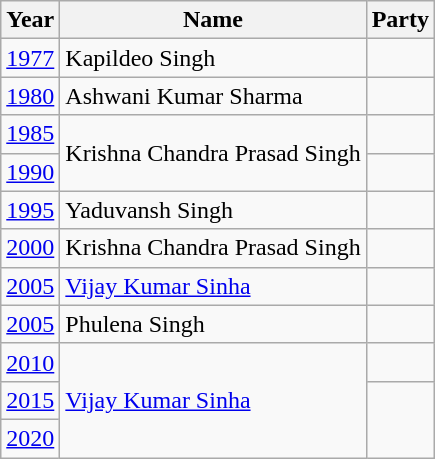<table class="wikitable sortable">
<tr>
<th>Year</th>
<th>Name</th>
<th colspan="2">Party</th>
</tr>
<tr>
<td><a href='#'>1977</a></td>
<td>Kapildeo Singh</td>
<td></td>
</tr>
<tr>
<td><a href='#'>1980</a></td>
<td>Ashwani Kumar Sharma</td>
<td></td>
</tr>
<tr>
<td><a href='#'>1985</a></td>
<td rowspan="2">Krishna Chandra Prasad Singh</td>
<td></td>
</tr>
<tr>
<td><a href='#'>1990</a></td>
<td></td>
</tr>
<tr>
<td><a href='#'>1995</a></td>
<td>Yaduvansh Singh</td>
</tr>
<tr>
<td><a href='#'>2000</a></td>
<td>Krishna Chandra Prasad Singh</td>
<td></td>
</tr>
<tr>
<td><a href='#'>2005</a></td>
<td><a href='#'>Vijay Kumar Sinha</a></td>
</tr>
<tr>
<td><a href='#'>2005</a></td>
<td>Phulena Singh</td>
<td></td>
</tr>
<tr>
<td><a href='#'>2010</a></td>
<td rowspan="3"><a href='#'>Vijay Kumar Sinha</a></td>
<td></td>
</tr>
<tr>
<td><a href='#'>2015</a></td>
</tr>
<tr>
<td><a href='#'>2020</a></td>
</tr>
</table>
